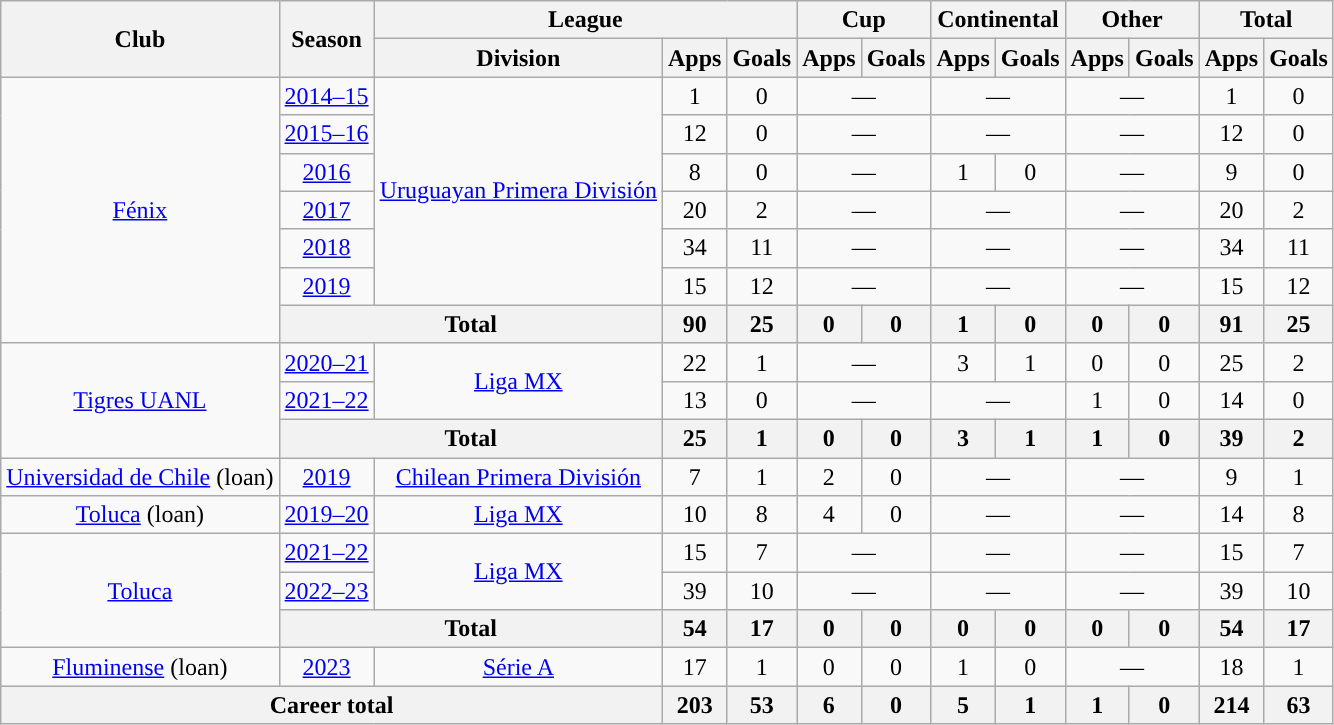<table class="wikitable" style="text-align:center">
<tr>
<th rowspan="2">Club</th>
<th rowspan="2">Season</th>
<th colspan="3">League</th>
<th colspan="2">Cup</th>
<th colspan="2">Continental</th>
<th colspan="2">Other</th>
<th colspan="2">Total</th>
</tr>
<tr>
<th>Division</th>
<th>Apps</th>
<th>Goals</th>
<th>Apps</th>
<th>Goals</th>
<th>Apps</th>
<th>Goals</th>
<th>Apps</th>
<th>Goals</th>
<th>Apps</th>
<th>Goals</th>
</tr>
<tr>
<td rowspan="7"><a href='#'>Fénix</a></td>
<td><a href='#'>2014–15</a></td>
<td rowspan="6"><a href='#'>Uruguayan Primera División</a></td>
<td>1</td>
<td>0</td>
<td colspan="2">—</td>
<td colspan="2">—</td>
<td colspan="2">—</td>
<td>1</td>
<td>0</td>
</tr>
<tr>
<td><a href='#'>2015–16</a></td>
<td>12</td>
<td>0</td>
<td colspan="2">—</td>
<td colspan="2">—</td>
<td colspan="2">—</td>
<td>12</td>
<td>0</td>
</tr>
<tr>
<td><a href='#'>2016</a></td>
<td>8</td>
<td>0</td>
<td colspan="2">—</td>
<td>1</td>
<td>0</td>
<td colspan="2">—</td>
<td>9</td>
<td>0</td>
</tr>
<tr>
<td><a href='#'>2017</a></td>
<td>20</td>
<td>2</td>
<td colspan="2">—</td>
<td colspan="2">—</td>
<td colspan="2">—</td>
<td>20</td>
<td>2</td>
</tr>
<tr>
<td><a href='#'>2018</a></td>
<td>34</td>
<td>11</td>
<td colspan="2">—</td>
<td colspan="2">—</td>
<td colspan="2">—</td>
<td>34</td>
<td>11</td>
</tr>
<tr>
<td><a href='#'>2019</a></td>
<td>15</td>
<td>12</td>
<td colspan="2">—</td>
<td colspan="2">—</td>
<td colspan="2">—</td>
<td>15</td>
<td>12</td>
</tr>
<tr>
<th colspan="2">Total</th>
<th>90</th>
<th>25</th>
<th>0</th>
<th>0</th>
<th>1</th>
<th>0</th>
<th>0</th>
<th>0</th>
<th>91</th>
<th>25</th>
</tr>
<tr>
<td rowspan="3"><a href='#'>Tigres UANL</a></td>
<td><a href='#'>2020–21</a></td>
<td rowspan="2"><a href='#'>Liga MX</a></td>
<td>22</td>
<td>1</td>
<td colspan="2">—</td>
<td>3</td>
<td>1</td>
<td>0</td>
<td>0</td>
<td>25</td>
<td>2</td>
</tr>
<tr>
<td><a href='#'>2021–22</a></td>
<td>13</td>
<td>0</td>
<td colspan="2">—</td>
<td colspan="2">—</td>
<td>1</td>
<td>0</td>
<td>14</td>
<td>0</td>
</tr>
<tr>
<th colspan="2">Total</th>
<th>25</th>
<th>1</th>
<th>0</th>
<th>0</th>
<th>3</th>
<th>1</th>
<th>1</th>
<th>0</th>
<th>39</th>
<th>2</th>
</tr>
<tr>
<td rowspan="1"><a href='#'>Universidad de Chile</a> (loan)</td>
<td><a href='#'>2019</a></td>
<td rowspan="1"><a href='#'>Chilean Primera División</a></td>
<td>7</td>
<td>1</td>
<td>2</td>
<td>0</td>
<td colspan="2">—</td>
<td colspan="2">—</td>
<td>9</td>
<td>1</td>
</tr>
<tr>
<td rowspan="1"><a href='#'>Toluca</a> (loan)</td>
<td><a href='#'>2019–20</a></td>
<td rowspan="1"><a href='#'>Liga MX</a></td>
<td>10</td>
<td>8</td>
<td>4</td>
<td>0</td>
<td colspan="2">—</td>
<td colspan="2">—</td>
<td>14</td>
<td>8</td>
</tr>
<tr>
<td rowspan="3"><a href='#'>Toluca</a></td>
<td><a href='#'>2021–22</a></td>
<td rowspan="2"><a href='#'>Liga MX</a></td>
<td>15</td>
<td>7</td>
<td colspan="2">—</td>
<td colspan="2">—</td>
<td colspan="2">—</td>
<td>15</td>
<td>7</td>
</tr>
<tr>
<td><a href='#'>2022–23</a></td>
<td>39</td>
<td>10</td>
<td colspan="2">—</td>
<td colspan="2">—</td>
<td colspan="2">—</td>
<td>39</td>
<td>10</td>
</tr>
<tr>
<th colspan="2">Total</th>
<th>54</th>
<th>17</th>
<th>0</th>
<th>0</th>
<th>0</th>
<th>0</th>
<th>0</th>
<th>0</th>
<th>54</th>
<th>17</th>
</tr>
<tr>
<td rowspan="1"><a href='#'>Fluminense</a> (loan)</td>
<td><a href='#'>2023</a></td>
<td rowspan="1"><a href='#'>Série A</a></td>
<td>17</td>
<td>1</td>
<td>0</td>
<td>0</td>
<td>1</td>
<td>0</td>
<td colspan="2">—</td>
<td>18</td>
<td>1</td>
</tr>
<tr>
<th colspan="3">Career total</th>
<th>203</th>
<th>53</th>
<th>6</th>
<th>0</th>
<th>5</th>
<th>1</th>
<th>1</th>
<th>0</th>
<th>214</th>
<th>63</th>
</tr>
</table>
